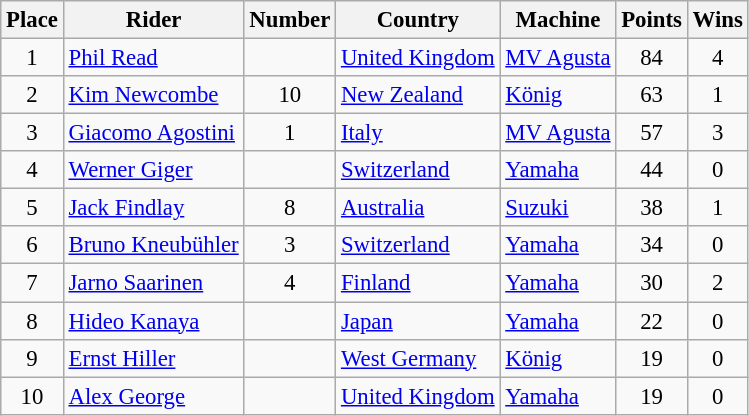<table class="wikitable" style="font-size: 95%;">
<tr>
<th>Place</th>
<th>Rider</th>
<th>Number</th>
<th>Country</th>
<th>Machine</th>
<th>Points</th>
<th>Wins</th>
</tr>
<tr>
<td align="center">1</td>
<td> <a href='#'>Phil Read</a></td>
<td></td>
<td><a href='#'>United Kingdom</a></td>
<td><a href='#'>MV Agusta</a></td>
<td align="center">84</td>
<td align="center">4</td>
</tr>
<tr>
<td align="center">2</td>
<td> <a href='#'>Kim Newcombe</a></td>
<td align="center">10</td>
<td><a href='#'>New Zealand</a></td>
<td><a href='#'>König</a></td>
<td align="center">63</td>
<td align="center">1</td>
</tr>
<tr>
<td align="center">3</td>
<td> <a href='#'>Giacomo Agostini</a></td>
<td align="center">1</td>
<td><a href='#'>Italy</a></td>
<td><a href='#'>MV Agusta</a></td>
<td align="center">57</td>
<td align="center">3</td>
</tr>
<tr>
<td align="center">4</td>
<td> <a href='#'>Werner Giger</a></td>
<td></td>
<td><a href='#'>Switzerland</a></td>
<td><a href='#'>Yamaha</a></td>
<td align="center">44</td>
<td align="center">0</td>
</tr>
<tr>
<td align="center">5</td>
<td> <a href='#'>Jack Findlay</a></td>
<td align="center">8</td>
<td><a href='#'>Australia</a></td>
<td><a href='#'>Suzuki</a></td>
<td align="center">38</td>
<td align="center">1</td>
</tr>
<tr>
<td align="center">6</td>
<td> <a href='#'>Bruno Kneubühler</a></td>
<td align="center">3</td>
<td><a href='#'>Switzerland</a></td>
<td><a href='#'>Yamaha</a></td>
<td align="center">34</td>
<td align="center">0</td>
</tr>
<tr>
<td align="center">7</td>
<td> <a href='#'>Jarno Saarinen</a></td>
<td align="center">4</td>
<td><a href='#'>Finland</a></td>
<td><a href='#'>Yamaha</a></td>
<td align="center">30</td>
<td align="center">2</td>
</tr>
<tr>
<td align="center">8</td>
<td> <a href='#'>Hideo Kanaya</a></td>
<td></td>
<td><a href='#'>Japan</a></td>
<td><a href='#'>Yamaha</a></td>
<td align="center">22</td>
<td align="center">0</td>
</tr>
<tr>
<td align="center">9</td>
<td> <a href='#'>Ernst Hiller</a></td>
<td></td>
<td><a href='#'>West Germany</a></td>
<td><a href='#'>König</a></td>
<td align="center">19</td>
<td align="center">0</td>
</tr>
<tr>
<td align="center">10</td>
<td> <a href='#'>Alex George</a></td>
<td></td>
<td><a href='#'>United Kingdom</a></td>
<td><a href='#'>Yamaha</a></td>
<td align="center">19</td>
<td align="center">0</td>
</tr>
</table>
